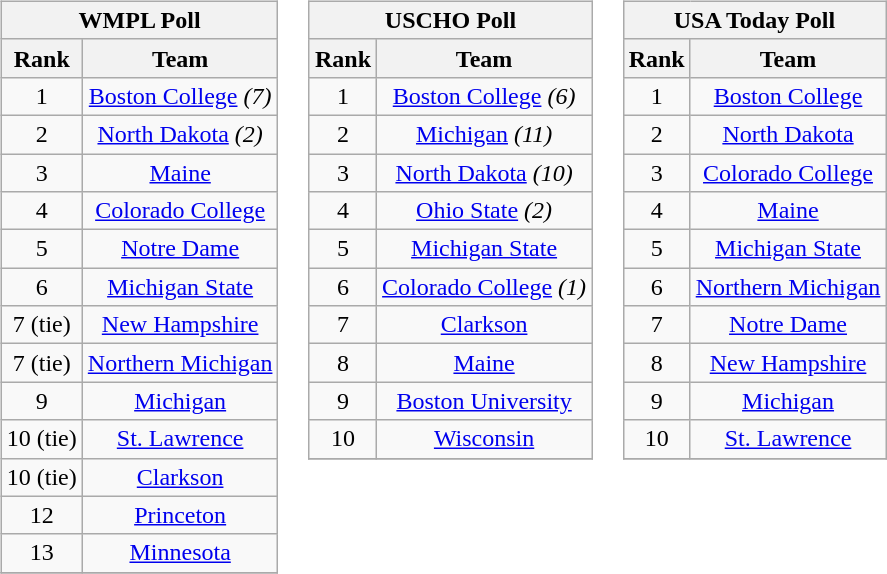<table>
<tr style="vertical-align:top;">
<td><br><table class="wikitable" style="text-align:center;">
<tr>
<th colspan=2><strong>WMPL Poll</strong></th>
</tr>
<tr>
<th>Rank</th>
<th>Team</th>
</tr>
<tr>
<td>1</td>
<td><a href='#'>Boston College</a> <em>(7)</em></td>
</tr>
<tr>
<td>2</td>
<td><a href='#'>North Dakota</a> <em>(2)</em></td>
</tr>
<tr>
<td>3</td>
<td><a href='#'>Maine</a></td>
</tr>
<tr>
<td>4</td>
<td><a href='#'>Colorado College</a></td>
</tr>
<tr>
<td>5</td>
<td><a href='#'>Notre Dame</a></td>
</tr>
<tr>
<td>6</td>
<td><a href='#'>Michigan State</a></td>
</tr>
<tr>
<td>7 (tie)</td>
<td><a href='#'>New Hampshire</a></td>
</tr>
<tr>
<td>7 (tie)</td>
<td><a href='#'>Northern Michigan</a></td>
</tr>
<tr>
<td>9</td>
<td><a href='#'>Michigan</a></td>
</tr>
<tr>
<td>10 (tie)</td>
<td><a href='#'>St. Lawrence</a></td>
</tr>
<tr>
<td>10 (tie)</td>
<td><a href='#'>Clarkson</a></td>
</tr>
<tr>
<td>12</td>
<td><a href='#'>Princeton</a></td>
</tr>
<tr>
<td>13</td>
<td><a href='#'>Minnesota</a></td>
</tr>
<tr>
</tr>
</table>
</td>
<td><br><table class="wikitable" style="text-align:center;">
<tr>
<th colspan=2><strong>USCHO Poll</strong></th>
</tr>
<tr>
<th>Rank</th>
<th>Team</th>
</tr>
<tr>
<td>1</td>
<td><a href='#'>Boston College</a> <em>(6)</em></td>
</tr>
<tr>
<td>2</td>
<td><a href='#'>Michigan</a> <em>(11)</em></td>
</tr>
<tr>
<td>3</td>
<td><a href='#'>North Dakota</a> <em>(10)</em></td>
</tr>
<tr>
<td>4</td>
<td><a href='#'>Ohio State</a> <em>(2)</em></td>
</tr>
<tr>
<td>5</td>
<td><a href='#'>Michigan State</a></td>
</tr>
<tr>
<td>6</td>
<td><a href='#'>Colorado College</a> <em>(1)</em></td>
</tr>
<tr>
<td>7</td>
<td><a href='#'>Clarkson</a></td>
</tr>
<tr>
<td>8</td>
<td><a href='#'>Maine</a></td>
</tr>
<tr>
<td>9</td>
<td><a href='#'>Boston University</a></td>
</tr>
<tr>
<td>10</td>
<td><a href='#'>Wisconsin</a></td>
</tr>
<tr>
</tr>
</table>
</td>
<td><br><table class="wikitable" style="text-align:center;">
<tr>
<th colspan=2><strong>USA Today Poll</strong></th>
</tr>
<tr>
<th>Rank</th>
<th>Team</th>
</tr>
<tr>
<td>1</td>
<td><a href='#'>Boston College</a></td>
</tr>
<tr>
<td>2</td>
<td><a href='#'>North Dakota</a></td>
</tr>
<tr>
<td>3</td>
<td><a href='#'>Colorado College</a></td>
</tr>
<tr>
<td>4</td>
<td><a href='#'>Maine</a></td>
</tr>
<tr>
<td>5</td>
<td><a href='#'>Michigan State</a></td>
</tr>
<tr>
<td>6</td>
<td><a href='#'>Northern Michigan</a></td>
</tr>
<tr>
<td>7</td>
<td><a href='#'>Notre Dame</a></td>
</tr>
<tr>
<td>8</td>
<td><a href='#'>New Hampshire</a></td>
</tr>
<tr>
<td>9</td>
<td><a href='#'>Michigan</a></td>
</tr>
<tr>
<td>10</td>
<td><a href='#'>St. Lawrence</a></td>
</tr>
<tr>
</tr>
</table>
</td>
</tr>
</table>
